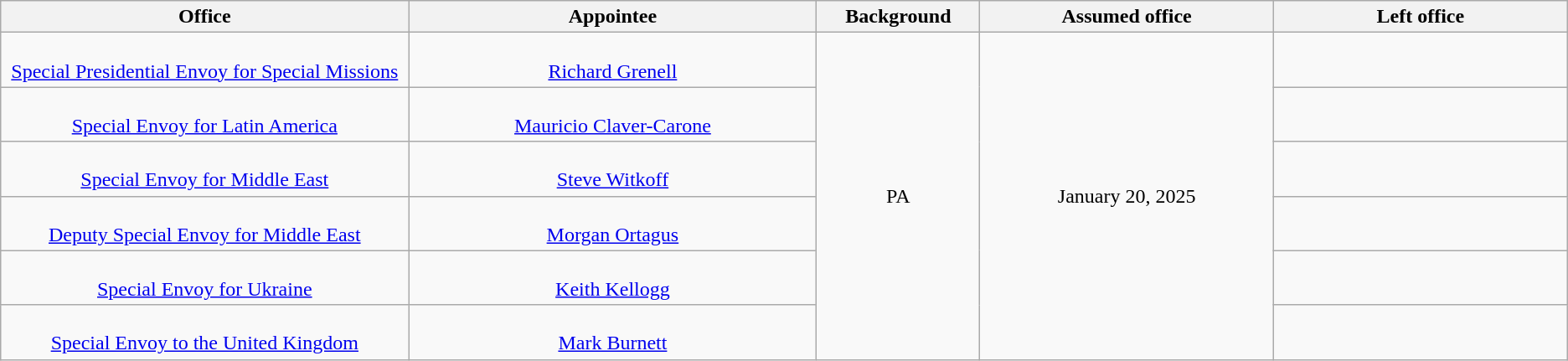<table class="wikitable sortable" style="text-align:center">
<tr>
<th style="width:25%;">Office</th>
<th style="width:25%;">Appointee</th>
<th style="width:10%;">Background</th>
<th style="width:18%;" data-sort-="" type="date">Assumed office</th>
<th style="width:18%;" data-sort-="" type="date">Left office</th>
</tr>
<tr>
<td><br><a href='#'>Special Presidential Envoy for Special Missions</a></td>
<td><br><a href='#'>Richard Grenell</a></td>
<td rowspan="7">PA</td>
<td rowspan="6">January 20, 2025</td>
<td></td>
</tr>
<tr>
<td><br><a href='#'>Special Envoy for Latin America</a></td>
<td><br><a href='#'>Mauricio Claver-Carone</a></td>
<td></td>
</tr>
<tr>
<td><br><a href='#'>Special Envoy for Middle East</a></td>
<td><br><a href='#'>Steve Witkoff</a></td>
<td></td>
</tr>
<tr>
<td><br><a href='#'>Deputy Special Envoy for Middle East</a></td>
<td><br><a href='#'>Morgan Ortagus</a></td>
<td></td>
</tr>
<tr>
<td><br><a href='#'>Special Envoy for Ukraine</a></td>
<td><br><a href='#'>Keith Kellogg</a></td>
<td></td>
</tr>
<tr>
<td><br><a href='#'>Special Envoy to the United Kingdom</a></td>
<td><br><a href='#'>Mark Burnett</a></td>
<td></td>
</tr>
</table>
